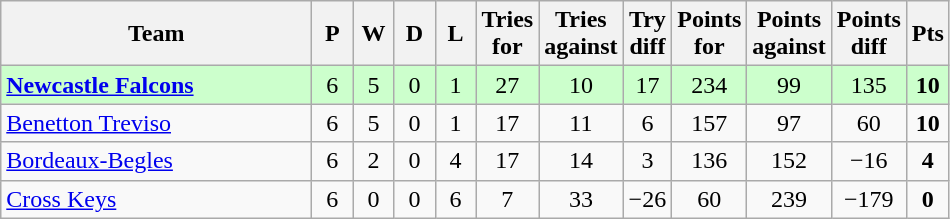<table class="wikitable" style="text-align: center;">
<tr>
<th width="200">Team</th>
<th width="20">P</th>
<th width="20">W</th>
<th width="20">D</th>
<th width="20">L</th>
<th width="20">Tries for</th>
<th width="20">Tries against</th>
<th width="20">Try diff</th>
<th width="20">Points for</th>
<th width="20">Points against</th>
<th width="25">Points diff</th>
<th width="20">Pts</th>
</tr>
<tr bgcolor="#ccffcc">
<td align="left"> <strong><a href='#'>Newcastle Falcons</a></strong></td>
<td>6</td>
<td>5</td>
<td>0</td>
<td>1</td>
<td>27</td>
<td>10</td>
<td>17</td>
<td>234</td>
<td>99</td>
<td>135</td>
<td><strong>10</strong></td>
</tr>
<tr>
<td align="left"> <a href='#'>Benetton Treviso</a></td>
<td>6</td>
<td>5</td>
<td>0</td>
<td>1</td>
<td>17</td>
<td>11</td>
<td>6</td>
<td>157</td>
<td>97</td>
<td>60</td>
<td><strong>10</strong></td>
</tr>
<tr>
<td align="left"> <a href='#'>Bordeaux-Begles</a></td>
<td>6</td>
<td>2</td>
<td>0</td>
<td>4</td>
<td>17</td>
<td>14</td>
<td>3</td>
<td>136</td>
<td>152</td>
<td>−16</td>
<td><strong>4</strong></td>
</tr>
<tr>
<td align="left"> <a href='#'>Cross Keys</a></td>
<td>6</td>
<td>0</td>
<td>0</td>
<td>6</td>
<td>7</td>
<td>33</td>
<td>−26</td>
<td>60</td>
<td>239</td>
<td>−179</td>
<td><strong>0</strong></td>
</tr>
</table>
